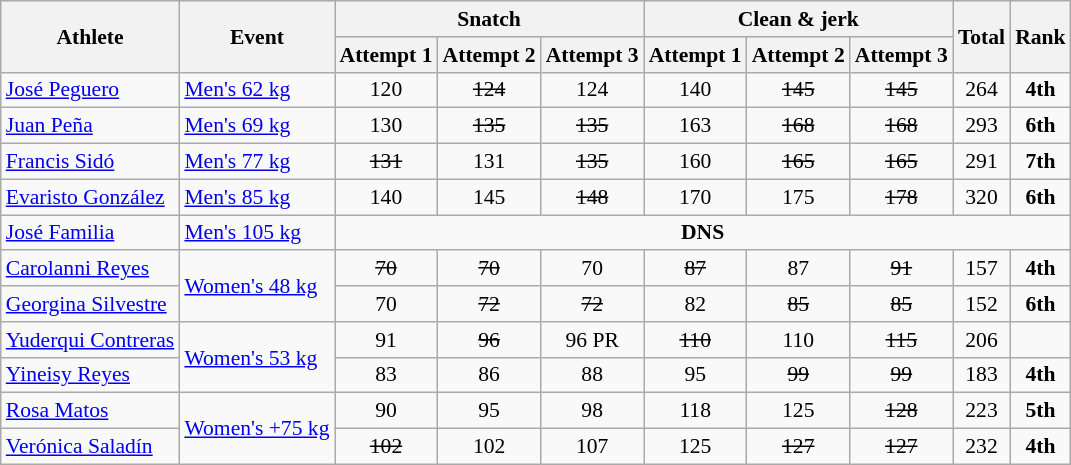<table class="wikitable" border="1" style="font-size:90%;">
<tr>
<th rowspan=2>Athlete</th>
<th rowspan=2>Event</th>
<th colspan=3>Snatch</th>
<th colspan=3>Clean & jerk</th>
<th rowspan=2>Total</th>
<th rowspan=2>Rank</th>
</tr>
<tr>
<th>Attempt 1</th>
<th>Attempt 2</th>
<th>Attempt 3</th>
<th>Attempt 1</th>
<th>Attempt 2</th>
<th>Attempt 3</th>
</tr>
<tr>
<td><a href='#'>José Peguero</a></td>
<td><a href='#'>Men's 62 kg</a></td>
<td align=center>120</td>
<td align=center><del>124</del></td>
<td align=center>124</td>
<td align=center>140</td>
<td align=center><del>145</del></td>
<td align=center><del>145</del></td>
<td align=center>264</td>
<td align=center><strong>4th</strong></td>
</tr>
<tr>
<td><a href='#'>Juan Peña</a></td>
<td><a href='#'>Men's 69 kg</a></td>
<td align=center>130</td>
<td align=center><del>135</del></td>
<td align=center><del>135</del></td>
<td align=center>163</td>
<td align=center><del>168</del></td>
<td align=center><del>168</del></td>
<td align=center>293</td>
<td align=center><strong>6th</strong></td>
</tr>
<tr>
<td><a href='#'>Francis Sidó</a></td>
<td><a href='#'>Men's 77 kg</a></td>
<td align=center><del>131</del></td>
<td align=center>131</td>
<td align=center><del>135</del></td>
<td align=center>160</td>
<td align=center><del>165</del></td>
<td align=center><del>165</del></td>
<td align=center>291</td>
<td align=center><strong>7th</strong></td>
</tr>
<tr>
<td><a href='#'>Evaristo González</a></td>
<td><a href='#'>Men's 85 kg</a></td>
<td align=center>140</td>
<td align=center>145</td>
<td align=center><del>148</del></td>
<td align=center>170</td>
<td align=center>175</td>
<td align=center><del>178</del></td>
<td align=center>320</td>
<td align=center><strong>6th</strong></td>
</tr>
<tr>
<td><a href='#'>José Familia</a></td>
<td><a href='#'>Men's 105 kg</a></td>
<td align=center colspan="10"><strong>DNS</strong></td>
</tr>
<tr>
<td><a href='#'>Carolanni Reyes</a></td>
<td rowspan=2><a href='#'>Women's 48 kg</a></td>
<td align=center><del>70</del></td>
<td align=center><del>70</del></td>
<td align=center>70</td>
<td align=center><del>87</del></td>
<td align=center>87</td>
<td align=center><del>91</del></td>
<td align=center>157</td>
<td align=center><strong>4th</strong></td>
</tr>
<tr>
<td><a href='#'>Georgina Silvestre</a></td>
<td align=center>70</td>
<td align=center><del>72</del></td>
<td align=center><del>72</del></td>
<td align=center>82</td>
<td align=center><del>85</del></td>
<td align=center><del>85</del></td>
<td align=center>152</td>
<td align=center><strong>6th</strong></td>
</tr>
<tr>
<td><a href='#'>Yuderqui Contreras</a></td>
<td rowspan=2><a href='#'>Women's 53 kg</a></td>
<td align=center>91</td>
<td align=center><del>96</del></td>
<td align=center>96 PR</td>
<td align=center><del>110</del></td>
<td align=center>110</td>
<td align=center><del>115</del></td>
<td align=center>206</td>
<td align=center></td>
</tr>
<tr>
<td><a href='#'>Yineisy Reyes</a></td>
<td align=center>83</td>
<td align=center>86</td>
<td align=center>88</td>
<td align=center>95</td>
<td align=center><del>99</del></td>
<td align=center><del>99</del></td>
<td align=center>183</td>
<td align=center><strong>4th</strong></td>
</tr>
<tr>
<td><a href='#'>Rosa Matos</a></td>
<td rowspan=2><a href='#'>Women's +75 kg</a></td>
<td align=center>90</td>
<td align=center>95</td>
<td align=center>98</td>
<td align=center>118</td>
<td align=center>125</td>
<td align=center><del>128</del></td>
<td align=center>223</td>
<td align=center><strong>5th</strong></td>
</tr>
<tr>
<td><a href='#'>Verónica Saladín</a></td>
<td align=center><del>102</del></td>
<td align=center>102</td>
<td align=center>107</td>
<td align=center>125</td>
<td align=center><del>127</del></td>
<td align=center><del>127</del></td>
<td align=center>232</td>
<td align=center><strong>4th</strong></td>
</tr>
</table>
